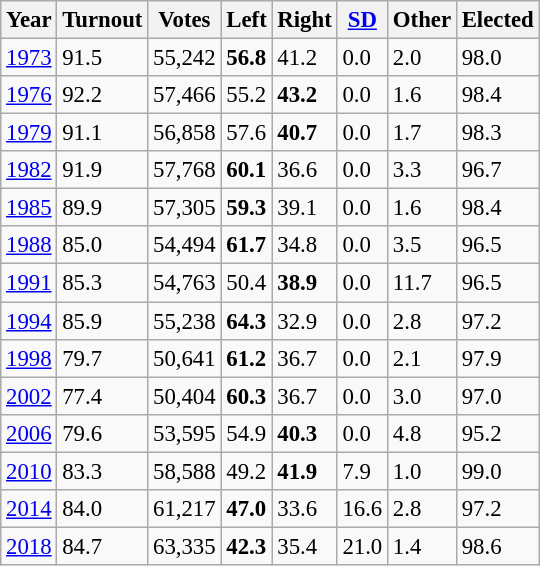<table class="wikitable sortable" style="font-size: 95%;">
<tr>
<th>Year</th>
<th>Turnout</th>
<th>Votes</th>
<th>Left</th>
<th>Right</th>
<th><a href='#'>SD</a></th>
<th>Other</th>
<th>Elected</th>
</tr>
<tr>
<td><a href='#'>1973</a></td>
<td>91.5</td>
<td>55,242</td>
<td><strong>56.8</strong></td>
<td>41.2</td>
<td>0.0</td>
<td>2.0</td>
<td>98.0</td>
</tr>
<tr>
<td><a href='#'>1976</a></td>
<td>92.2</td>
<td>57,466</td>
<td>55.2</td>
<td><strong>43.2</strong></td>
<td>0.0</td>
<td>1.6</td>
<td>98.4</td>
</tr>
<tr>
<td><a href='#'>1979</a></td>
<td>91.1</td>
<td>56,858</td>
<td>57.6</td>
<td><strong>40.7</strong></td>
<td>0.0</td>
<td>1.7</td>
<td>98.3</td>
</tr>
<tr>
<td><a href='#'>1982</a></td>
<td>91.9</td>
<td>57,768</td>
<td><strong>60.1</strong></td>
<td>36.6</td>
<td>0.0</td>
<td>3.3</td>
<td>96.7</td>
</tr>
<tr>
<td><a href='#'>1985</a></td>
<td>89.9</td>
<td>57,305</td>
<td><strong>59.3</strong></td>
<td>39.1</td>
<td>0.0</td>
<td>1.6</td>
<td>98.4</td>
</tr>
<tr>
<td><a href='#'>1988</a></td>
<td>85.0</td>
<td>54,494</td>
<td><strong>61.7</strong></td>
<td>34.8</td>
<td>0.0</td>
<td>3.5</td>
<td>96.5</td>
</tr>
<tr>
<td><a href='#'>1991</a></td>
<td>85.3</td>
<td>54,763</td>
<td>50.4</td>
<td><strong>38.9</strong></td>
<td>0.0</td>
<td>11.7</td>
<td>96.5</td>
</tr>
<tr>
<td><a href='#'>1994</a></td>
<td>85.9</td>
<td>55,238</td>
<td><strong>64.3</strong></td>
<td>32.9</td>
<td>0.0</td>
<td>2.8</td>
<td>97.2</td>
</tr>
<tr>
<td><a href='#'>1998</a></td>
<td>79.7</td>
<td>50,641</td>
<td><strong>61.2</strong></td>
<td>36.7</td>
<td>0.0</td>
<td>2.1</td>
<td>97.9</td>
</tr>
<tr>
<td><a href='#'>2002</a></td>
<td>77.4</td>
<td>50,404</td>
<td><strong>60.3</strong></td>
<td>36.7</td>
<td>0.0</td>
<td>3.0</td>
<td>97.0</td>
</tr>
<tr>
<td><a href='#'>2006</a></td>
<td>79.6</td>
<td>53,595</td>
<td>54.9</td>
<td><strong>40.3</strong></td>
<td>0.0</td>
<td>4.8</td>
<td>95.2</td>
</tr>
<tr>
<td><a href='#'>2010</a></td>
<td>83.3</td>
<td>58,588</td>
<td>49.2</td>
<td><strong>41.9</strong></td>
<td>7.9</td>
<td>1.0</td>
<td>99.0</td>
</tr>
<tr>
<td><a href='#'>2014</a></td>
<td>84.0</td>
<td>61,217</td>
<td><strong>47.0</strong></td>
<td>33.6</td>
<td>16.6</td>
<td>2.8</td>
<td>97.2</td>
</tr>
<tr>
<td><a href='#'>2018</a></td>
<td>84.7</td>
<td>63,335</td>
<td><strong>42.3</strong></td>
<td>35.4</td>
<td>21.0</td>
<td>1.4</td>
<td>98.6</td>
</tr>
</table>
